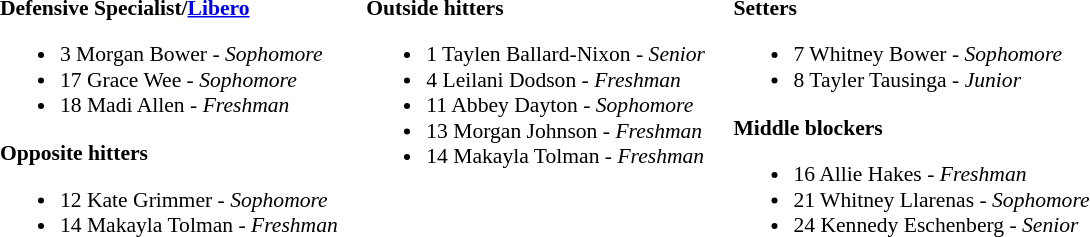<table class="toccolours" style="border-collapse:collapse; font-size:90%;">
<tr>
<td colspan="7" style=></td>
</tr>
<tr>
</tr>
<tr>
<td width="03"> </td>
<td valign="top"><br><strong>Defensive Specialist/<a href='#'>Libero</a></strong><ul><li>3 Morgan Bower - <em>Sophomore</em></li><li>17 Grace Wee - <em>Sophomore</em></li><li>18 Madi Allen - <em>Freshman</em></li></ul><strong>Opposite hitters</strong><ul><li>12 Kate Grimmer - <em>Sophomore</em></li><li>14 Makayla Tolman - <em>Freshman</em></li></ul></td>
<td width="15"> </td>
<td valign="top"><br><strong>Outside hitters</strong><ul><li>1 Taylen Ballard-Nixon - <em>Senior</em></li><li>4 Leilani Dodson - <em>Freshman</em></li><li>11 Abbey Dayton - <em>Sophomore</em></li><li>13 Morgan Johnson - <em> Freshman</em></li><li>14 Makayla Tolman - <em>Freshman</em></li></ul></td>
<td width="15"> </td>
<td valign="top"><br><strong>Setters</strong><ul><li>7 Whitney Bower - <em>Sophomore</em></li><li>8 Tayler Tausinga - <em>Junior</em></li></ul><strong>Middle blockers</strong><ul><li>16 Allie Hakes - <em>Freshman</em></li><li>21 Whitney Llarenas - <em> Sophomore</em></li><li>24 Kennedy Eschenberg - <em> Senior</em></li></ul></td>
<td width="20"> </td>
</tr>
</table>
